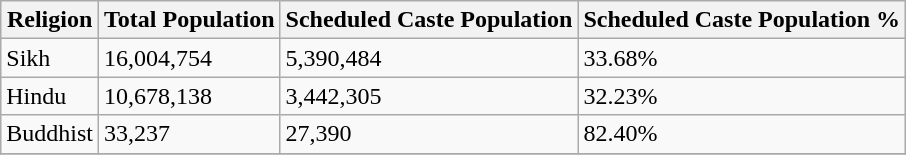<table class="wikitable sortable">
<tr>
<th>Religion</th>
<th>Total Population</th>
<th>Scheduled Caste Population</th>
<th>Scheduled Caste Population %</th>
</tr>
<tr>
<td>Sikh</td>
<td>16,004,754</td>
<td>5,390,484</td>
<td>33.68%</td>
</tr>
<tr>
<td>Hindu</td>
<td>10,678,138</td>
<td>3,442,305</td>
<td>32.23%</td>
</tr>
<tr>
<td>Buddhist</td>
<td>33,237</td>
<td>27,390</td>
<td>82.40%</td>
</tr>
<tr>
</tr>
</table>
